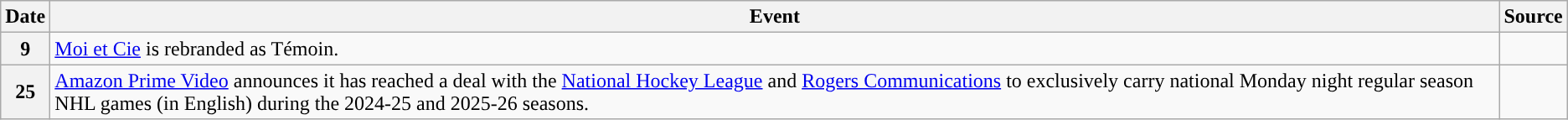<table class="wikitable">
<tr>
<th>Date</th>
<th>Event</th>
<th>Source</th>
</tr>
<tr>
<th>9</th>
<td><a href='#'>Moi et Cie</a> is rebranded as Témoin.</td>
<td></td>
</tr>
<tr>
<th>25</th>
<td><a href='#'>Amazon Prime Video</a> announces it has reached a deal with the <a href='#'>National Hockey League</a> and <a href='#'>Rogers Communications</a> to exclusively carry national Monday night regular season NHL games (in English) during the 2024-25 and 2025-26 seasons.</td>
<td></td>
</tr>
</table>
